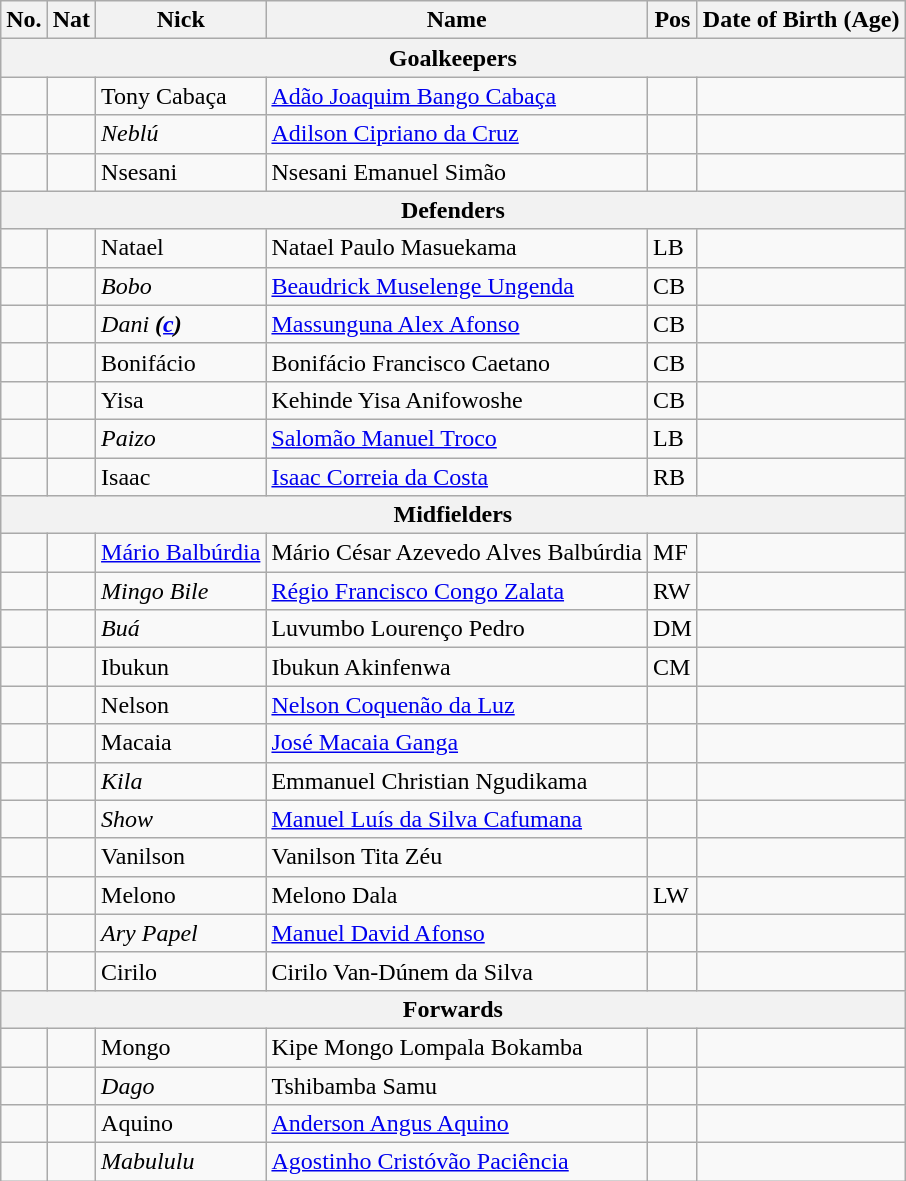<table class="wikitable ve-ce-branchNode ve-ce-tableNode">
<tr>
<th>No.</th>
<th>Nat</th>
<th>Nick</th>
<th>Name</th>
<th>Pos</th>
<th>Date of Birth (Age)</th>
</tr>
<tr>
<th colspan="6">Goalkeepers</th>
</tr>
<tr>
<td></td>
<td></td>
<td>Tony Cabaça</td>
<td><a href='#'>Adão Joaquim Bango Cabaça</a></td>
<td></td>
<td></td>
</tr>
<tr>
<td></td>
<td></td>
<td><em>Neblú</em></td>
<td><a href='#'>Adilson Cipriano da Cruz</a></td>
<td></td>
<td></td>
</tr>
<tr>
<td></td>
<td></td>
<td>Nsesani</td>
<td>Nsesani Emanuel Simão</td>
<td></td>
<td></td>
</tr>
<tr>
<th colspan="6">Defenders</th>
</tr>
<tr>
<td></td>
<td></td>
<td>Natael</td>
<td>Natael Paulo Masuekama</td>
<td>LB</td>
<td></td>
</tr>
<tr>
<td></td>
<td></td>
<td><em>Bobo</em></td>
<td><a href='#'>Beaudrick Muselenge Ungenda</a></td>
<td>CB</td>
<td></td>
</tr>
<tr>
<td></td>
<td></td>
<td><em>Dani</em> <strong><em>(<a href='#'>c</a>)</em></strong></td>
<td><a href='#'>Massunguna Alex Afonso</a></td>
<td>CB</td>
<td></td>
</tr>
<tr>
<td></td>
<td></td>
<td>Bonifácio</td>
<td>Bonifácio Francisco Caetano</td>
<td>CB</td>
<td></td>
</tr>
<tr>
<td></td>
<td></td>
<td>Yisa</td>
<td>Kehinde Yisa Anifowoshe</td>
<td>CB</td>
<td></td>
</tr>
<tr>
<td></td>
<td></td>
<td><em>Paizo</em></td>
<td><a href='#'>Salomão Manuel Troco</a></td>
<td>LB</td>
<td></td>
</tr>
<tr>
<td></td>
<td></td>
<td>Isaac</td>
<td><a href='#'>Isaac Correia da Costa</a></td>
<td>RB</td>
<td></td>
</tr>
<tr>
<th colspan="6">Midfielders</th>
</tr>
<tr>
<td></td>
<td></td>
<td><a href='#'>Mário Balbúrdia</a></td>
<td>Mário César Azevedo Alves Balbúrdia</td>
<td>MF</td>
<td></td>
</tr>
<tr>
<td></td>
<td></td>
<td><em>Mingo Bile</em></td>
<td><a href='#'>Régio Francisco Congo Zalata</a></td>
<td>RW</td>
<td></td>
</tr>
<tr>
<td></td>
<td></td>
<td><em>Buá</em></td>
<td>Luvumbo Lourenço Pedro</td>
<td>DM</td>
<td></td>
</tr>
<tr>
<td></td>
<td></td>
<td>Ibukun</td>
<td>Ibukun Akinfenwa</td>
<td>CM</td>
<td></td>
</tr>
<tr>
<td></td>
<td></td>
<td>Nelson</td>
<td><a href='#'>Nelson Coquenão da Luz</a></td>
<td></td>
<td></td>
</tr>
<tr>
<td></td>
<td></td>
<td>Macaia</td>
<td><a href='#'>José Macaia Ganga</a></td>
<td></td>
<td></td>
</tr>
<tr>
<td></td>
<td></td>
<td><em>Kila</em></td>
<td>Emmanuel Christian Ngudikama</td>
<td></td>
<td></td>
</tr>
<tr>
<td></td>
<td></td>
<td><em>Show</em></td>
<td><a href='#'>Manuel Luís da Silva Cafumana</a></td>
<td></td>
<td></td>
</tr>
<tr>
<td></td>
<td></td>
<td>Vanilson</td>
<td>Vanilson Tita Zéu</td>
<td></td>
<td></td>
</tr>
<tr>
<td></td>
<td></td>
<td>Melono</td>
<td>Melono  Dala</td>
<td>LW</td>
<td></td>
</tr>
<tr>
<td></td>
<td></td>
<td><em>Ary Papel</em></td>
<td><a href='#'>Manuel David Afonso</a></td>
<td></td>
<td></td>
</tr>
<tr>
<td></td>
<td></td>
<td>Cirilo</td>
<td>Cirilo Van-Dúnem da Silva</td>
<td></td>
<td></td>
</tr>
<tr>
<th colspan="6">Forwards</th>
</tr>
<tr>
<td></td>
<td></td>
<td>Mongo</td>
<td>Kipe Mongo Lompala Bokamba</td>
<td></td>
<td></td>
</tr>
<tr>
<td></td>
<td></td>
<td><em>Dago</em></td>
<td>Tshibamba Samu</td>
<td></td>
<td></td>
</tr>
<tr>
<td></td>
<td></td>
<td>Aquino</td>
<td><a href='#'>Anderson Angus Aquino</a></td>
<td></td>
<td></td>
</tr>
<tr>
<td></td>
<td></td>
<td><em>Mabululu</em></td>
<td><a href='#'>Agostinho Cristóvão Paciência</a></td>
<td></td>
<td></td>
</tr>
</table>
